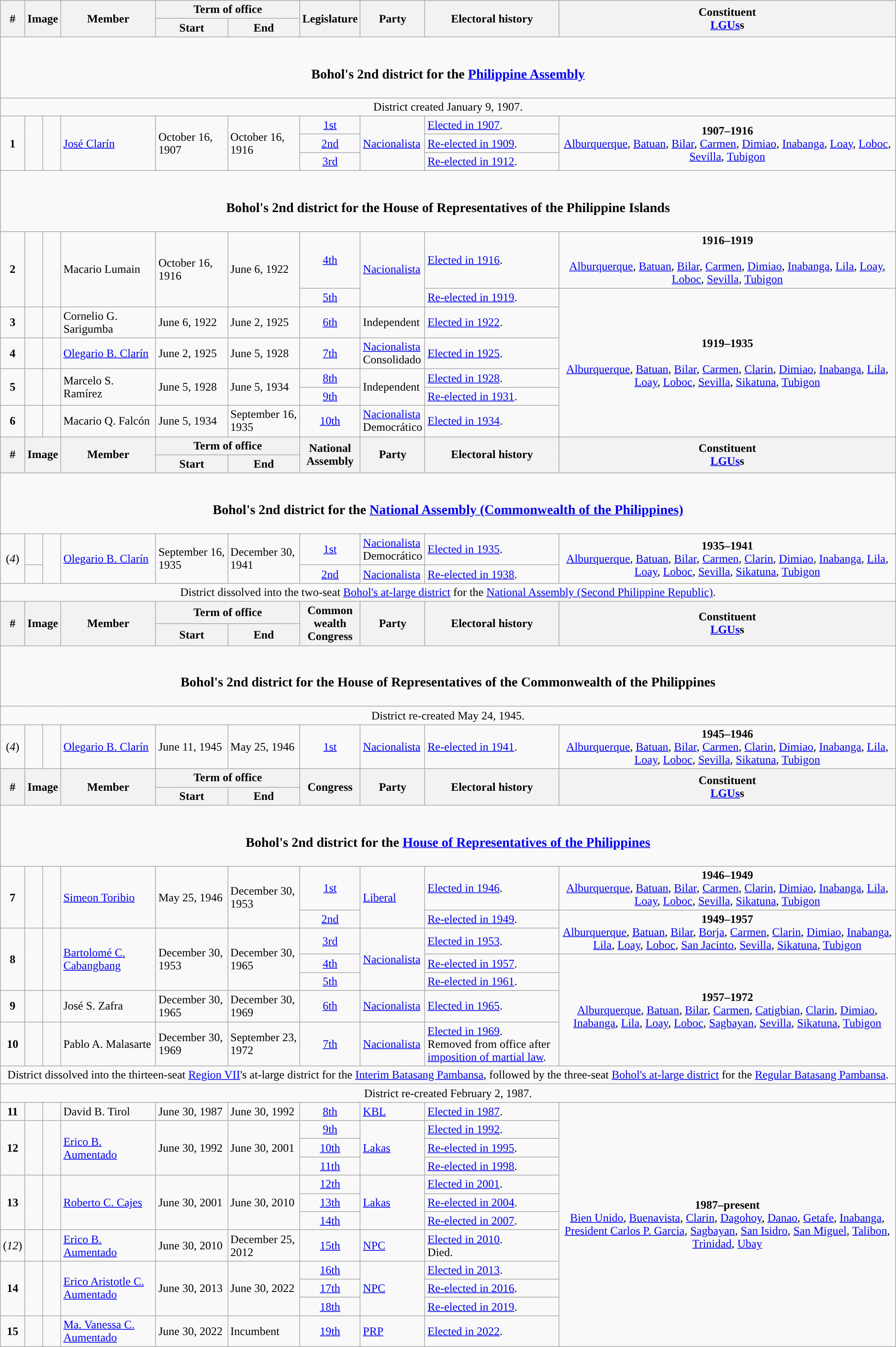<table class=wikitable>
<tr>
<th rowspan="2">#</th>
<th rowspan="2" colspan=2>Image</th>
<th rowspan="2">Member</th>
<th colspan=2>Term of office</th>
<th rowspan="2">Legislature</th>
<th rowspan="2">Party</th>
<th rowspan="2">Electoral history</th>
<th rowspan="2">Constituent<br><a href='#'>LGUs</a>s</th>
</tr>
<tr>
<th>Start</th>
<th>End</th>
</tr>
<tr>
<td colspan="10" style="text-align:center;"><br><h3>Bohol's 2nd district for the <a href='#'>Philippine Assembly</a></h3></td>
</tr>
<tr>
<td colspan="10" style="text-align:center;">District created January 9, 1907.</td>
</tr>
<tr>
<td rowspan="3" style="text-align:center;"><strong>1</strong></td>
<td rowspan="3" style="color:inherit;background:"></td>
<td rowspan="3"></td>
<td rowspan="3"><a href='#'>José Clarín</a></td>
<td rowspan="3">October 16, 1907</td>
<td rowspan="3">October 16, 1916</td>
<td style="text-align:center;"><a href='#'>1st</a></td>
<td rowspan="3"><a href='#'>Nacionalista</a></td>
<td><a href='#'>Elected in 1907</a>.</td>
<td rowspan="3" style="text-align:center;"><strong>1907–1916</strong><br><a href='#'>Alburquerque</a>, <a href='#'>Batuan</a>, <a href='#'>Bilar</a>, <a href='#'>Carmen</a>, <a href='#'>Dimiao</a>, <a href='#'>Inabanga</a>, <a href='#'>Loay</a>, <a href='#'>Loboc</a>, <a href='#'>Sevilla</a>, <a href='#'>Tubigon</a></td>
</tr>
<tr>
<td style="text-align:center;"><a href='#'>2nd</a></td>
<td><a href='#'>Re-elected in 1909</a>.</td>
</tr>
<tr>
<td style="text-align:center;"><a href='#'>3rd</a></td>
<td><a href='#'>Re-elected in 1912</a>.</td>
</tr>
<tr>
<td colspan="10" style="text-align:center;"><br><h3>Bohol's 2nd district for the House of Representatives of the Philippine Islands</h3></td>
</tr>
<tr>
<td rowspan="2" style="text-align:center;"><strong>2</strong></td>
<td rowspan="2" style="color:inherit;background:"></td>
<td rowspan="2"></td>
<td rowspan="2">Macario Lumain</td>
<td rowspan="2">October 16, 1916</td>
<td rowspan="2">June 6, 1922</td>
<td style="text-align:center;"><a href='#'>4th</a></td>
<td rowspan="2"><a href='#'>Nacionalista</a></td>
<td><a href='#'>Elected in 1916</a>.</td>
<td style="text-align:center;"><strong>1916–1919</strong><br><br><a href='#'>Alburquerque</a>, <a href='#'>Batuan</a>, <a href='#'>Bilar</a>, <a href='#'>Carmen</a>, <a href='#'>Dimiao</a>, <a href='#'>Inabanga</a>, <a href='#'>Lila</a>, <a href='#'>Loay</a>, <a href='#'>Loboc</a>, <a href='#'>Sevilla</a>, <a href='#'>Tubigon</a></td>
</tr>
<tr>
<td style="text-align:center;"><a href='#'>5th</a></td>
<td><a href='#'>Re-elected in 1919</a>.</td>
<td rowspan="6" style="text-align:center;"><strong>1919–1935</strong><br><br><a href='#'>Alburquerque</a>, <a href='#'>Batuan</a>, <a href='#'>Bilar</a>, <a href='#'>Carmen</a>, <a href='#'>Clarin</a>, <a href='#'>Dimiao</a>, <a href='#'>Inabanga</a>, <a href='#'>Lila</a>, <a href='#'>Loay</a>, <a href='#'>Loboc</a>, <a href='#'>Sevilla</a>, <a href='#'>Sikatuna</a>, <a href='#'>Tubigon</a></td>
</tr>
<tr>
<td style="text-align:center;"><strong>3</strong></td>
<td style="color:inherit;background:"></td>
<td></td>
<td>Cornelio G. Sarigumba</td>
<td>June 6, 1922</td>
<td>June 2, 1925</td>
<td style="text-align:center;"><a href='#'>6th</a></td>
<td>Independent</td>
<td><a href='#'>Elected in 1922</a>.</td>
</tr>
<tr>
<td style="text-align:center;"><strong>4</strong></td>
<td style="color:inherit;background:"></td>
<td></td>
<td><a href='#'>Olegario B. Clarín</a></td>
<td>June 2, 1925</td>
<td>June 5, 1928</td>
<td style="text-align:center;"><a href='#'>7th</a></td>
<td><a href='#'>Nacionalista</a><br>Consolidado</td>
<td><a href='#'>Elected in 1925</a>.</td>
</tr>
<tr>
<td rowspan="2" style="text-align:center;"><strong>5</strong></td>
<td rowspan="2" style="color:inherit;background:"></td>
<td rowspan="2"></td>
<td rowspan="2">Marcelo S. Ramírez</td>
<td rowspan="2">June 5, 1928</td>
<td rowspan="2">June 5, 1934</td>
<td style="text-align:center;"><a href='#'>8th</a></td>
<td rowspan="2">Independent</td>
<td><a href='#'>Elected in 1928</a>.</td>
</tr>
<tr>
<td style="text-align:center;"><a href='#'>9th</a></td>
<td><a href='#'>Re-elected in 1931</a>.</td>
</tr>
<tr>
<td style="text-align:center;"><strong>6</strong></td>
<td style="color:inherit;background:"></td>
<td></td>
<td>Macario Q. Falcón</td>
<td>June 5, 1934</td>
<td>September 16, 1935</td>
<td style="text-align:center;"><a href='#'>10th</a></td>
<td><a href='#'>Nacionalista</a><br>Democrático</td>
<td><a href='#'>Elected in 1934</a>.</td>
</tr>
<tr>
<th rowspan="2">#</th>
<th rowspan="2" colspan=2>Image</th>
<th rowspan="2">Member</th>
<th colspan=2>Term of office</th>
<th rowspan="2">National<br>Assembly</th>
<th rowspan="2">Party</th>
<th rowspan="2">Electoral history</th>
<th rowspan="2">Constituent<br><a href='#'>LGUs</a>s</th>
</tr>
<tr>
<th>Start</th>
<th>End</th>
</tr>
<tr>
<td colspan="10" style="text-align:center;"><br><h3>Bohol's 2nd district for the <a href='#'>National Assembly (Commonwealth of the Philippines)</a></h3></td>
</tr>
<tr>
<td rowspan="2" style="text-align:center;">(<em>4</em>)</td>
<td style="color:inherit;background:"></td>
<td rowspan="2"></td>
<td rowspan="2"><a href='#'>Olegario B. Clarín</a></td>
<td rowspan="2">September 16, 1935</td>
<td rowspan="2">December 30, 1941</td>
<td style="text-align:center;"><a href='#'>1st</a></td>
<td><a href='#'>Nacionalista</a><br>Democrático</td>
<td><a href='#'>Elected in 1935</a>.</td>
<td rowspan="2" style="text-align:center;"><strong>1935–1941</strong><br><a href='#'>Alburquerque</a>, <a href='#'>Batuan</a>, <a href='#'>Bilar</a>, <a href='#'>Carmen</a>, <a href='#'>Clarin</a>, <a href='#'>Dimiao</a>, <a href='#'>Inabanga</a>, <a href='#'>Lila</a>, <a href='#'>Loay</a>, <a href='#'>Loboc</a>, <a href='#'>Sevilla</a>, <a href='#'>Sikatuna</a>, <a href='#'>Tubigon</a></td>
</tr>
<tr>
<td style="color:inherit;background:"></td>
<td style="text-align:center;"><a href='#'>2nd</a></td>
<td><a href='#'>Nacionalista</a></td>
<td><a href='#'>Re-elected in 1938</a>.</td>
</tr>
<tr>
<td colspan="10" style="text-align:center;">District dissolved into the two-seat <a href='#'>Bohol's at-large district</a> for the <a href='#'>National Assembly (Second Philippine Republic)</a>.</td>
</tr>
<tr>
<th rowspan="2">#</th>
<th rowspan="2" colspan=2>Image</th>
<th rowspan="2">Member</th>
<th colspan=2>Term of office</th>
<th rowspan="2">Common<br>wealth<br>Congress</th>
<th rowspan="2">Party</th>
<th rowspan="2">Electoral history</th>
<th rowspan="2">Constituent<br><a href='#'>LGUs</a>s</th>
</tr>
<tr>
<th>Start</th>
<th>End</th>
</tr>
<tr>
<td colspan="10" style="text-align:center;"><br><h3>Bohol's 2nd district for the House of Representatives of the Commonwealth of the Philippines</h3></td>
</tr>
<tr>
<td colspan="10" style="text-align:center;">District re-created May 24, 1945.</td>
</tr>
<tr>
<td style="text-align:center;">(<em>4</em>)</td>
<td style="color:inherit;background:"></td>
<td></td>
<td><a href='#'>Olegario B. Clarín</a></td>
<td>June 11, 1945</td>
<td>May 25, 1946</td>
<td style="text-align:center;"><a href='#'>1st</a></td>
<td><a href='#'>Nacionalista</a></td>
<td><a href='#'>Re-elected in 1941</a>.</td>
<td style="text-align:center;"><strong>1945–1946</strong><br><a href='#'>Alburquerque</a>, <a href='#'>Batuan</a>, <a href='#'>Bilar</a>, <a href='#'>Carmen</a>, <a href='#'>Clarin</a>, <a href='#'>Dimiao</a>, <a href='#'>Inabanga</a>, <a href='#'>Lila</a>, <a href='#'>Loay</a>, <a href='#'>Loboc</a>, <a href='#'>Sevilla</a>, <a href='#'>Sikatuna</a>, <a href='#'>Tubigon</a></td>
</tr>
<tr>
<th rowspan="2">#</th>
<th rowspan="2" colspan=2>Image</th>
<th rowspan="2">Member</th>
<th colspan=2>Term of office</th>
<th rowspan="2">Congress</th>
<th rowspan="2">Party</th>
<th rowspan="2">Electoral history</th>
<th rowspan="2">Constituent<br><a href='#'>LGUs</a>s</th>
</tr>
<tr>
<th>Start</th>
<th>End</th>
</tr>
<tr>
<td colspan="10" style="text-align:center;"><br><h3>Bohol's 2nd district for the <a href='#'>House of Representatives of the Philippines</a></h3></td>
</tr>
<tr>
<td rowspan="2" style="text-align:center;"><strong>7</strong></td>
<td rowspan="2" style="color:inherit;background:"></td>
<td rowspan="2"></td>
<td rowspan="2"><a href='#'>Simeon Toribio</a></td>
<td rowspan="2">May 25, 1946</td>
<td rowspan="2">December 30, 1953</td>
<td style="text-align:center;"><a href='#'>1st</a></td>
<td rowspan="2"><a href='#'>Liberal</a></td>
<td><a href='#'>Elected in 1946</a>.</td>
<td style="text-align:center;"><strong>1946–1949</strong><br><a href='#'>Alburquerque</a>, <a href='#'>Batuan</a>, <a href='#'>Bilar</a>, <a href='#'>Carmen</a>, <a href='#'>Clarin</a>, <a href='#'>Dimiao</a>, <a href='#'>Inabanga</a>, <a href='#'>Lila</a>, <a href='#'>Loay</a>, <a href='#'>Loboc</a>, <a href='#'>Sevilla</a>, <a href='#'>Sikatuna</a>, <a href='#'>Tubigon</a></td>
</tr>
<tr>
<td style="text-align:center;"><a href='#'>2nd</a></td>
<td><a href='#'>Re-elected in 1949</a>.</td>
<td rowspan="2" style="text-align:center;"><strong>1949–1957</strong><br><a href='#'>Alburquerque</a>, <a href='#'>Batuan</a>, <a href='#'>Bilar</a>, <a href='#'>Borja</a>, <a href='#'>Carmen</a>, <a href='#'>Clarin</a>, <a href='#'>Dimiao</a>, <a href='#'>Inabanga</a>, <a href='#'>Lila</a>, <a href='#'>Loay</a>, <a href='#'>Loboc</a>, <a href='#'>San Jacinto</a>, <a href='#'>Sevilla</a>, <a href='#'>Sikatuna</a>, <a href='#'>Tubigon</a></td>
</tr>
<tr>
<td rowspan="3" style="text-align:center;"><strong>8</strong></td>
<td rowspan="3" style="color:inherit;background:"></td>
<td rowspan="3"></td>
<td rowspan="3"><a href='#'>Bartolomé C. Cabangbang</a></td>
<td rowspan="3">December 30, 1953</td>
<td rowspan="3">December 30, 1965</td>
<td style="text-align:center;"><a href='#'>3rd</a></td>
<td rowspan="3"><a href='#'>Nacionalista</a></td>
<td><a href='#'>Elected in 1953</a>.</td>
</tr>
<tr>
<td style="text-align:center;"><a href='#'>4th</a></td>
<td><a href='#'>Re-elected in 1957</a>.</td>
<td rowspan="4" style="text-align:center;"><strong>1957–1972</strong><br><a href='#'>Alburquerque</a>, <a href='#'>Batuan</a>, <a href='#'>Bilar</a>, <a href='#'>Carmen</a>, <a href='#'>Catigbian</a>, <a href='#'>Clarin</a>, <a href='#'>Dimiao</a>, <a href='#'>Inabanga</a>, <a href='#'>Lila</a>, <a href='#'>Loay</a>, <a href='#'>Loboc</a>, <a href='#'>Sagbayan</a>, <a href='#'>Sevilla</a>, <a href='#'>Sikatuna</a>, <a href='#'>Tubigon</a></td>
</tr>
<tr>
<td style="text-align:center;"><a href='#'>5th</a></td>
<td><a href='#'>Re-elected in 1961</a>.</td>
</tr>
<tr>
<td style="text-align:center;"><strong>9</strong></td>
<td style="color:inherit;background:"></td>
<td></td>
<td>José S. Zafra</td>
<td>December 30, 1965</td>
<td>December 30, 1969</td>
<td style="text-align:center;"><a href='#'>6th</a></td>
<td><a href='#'>Nacionalista</a></td>
<td><a href='#'>Elected in 1965</a>.</td>
</tr>
<tr>
<td style="text-align:center;"><strong>10</strong></td>
<td style="color:inherit;background:"></td>
<td></td>
<td>Pablo A. Malasarte</td>
<td>December 30, 1969</td>
<td>September 23, 1972</td>
<td style="text-align:center;"><a href='#'>7th</a></td>
<td><a href='#'>Nacionalista</a></td>
<td><a href='#'>Elected in 1969</a>.<br>Removed from office after <a href='#'>imposition of martial law</a>.</td>
</tr>
<tr>
<td colspan="10" style="text-align:center;">District dissolved into the thirteen-seat <a href='#'>Region VII</a>'s at-large district for the <a href='#'>Interim Batasang Pambansa</a>, followed by the three-seat <a href='#'>Bohol's at-large district</a> for the <a href='#'>Regular Batasang Pambansa</a>.</td>
</tr>
<tr>
<td colspan="10" style="text-align:center;">District re-created February 2, 1987.</td>
</tr>
<tr>
<td style="text-align:center;"><strong>11</strong></td>
<td style="color:inherit;background:"></td>
<td></td>
<td>David B. Tirol</td>
<td>June 30, 1987</td>
<td>June 30, 1992</td>
<td style="text-align:center;"><a href='#'>8th</a></td>
<td><a href='#'>KBL</a></td>
<td><a href='#'>Elected in 1987</a>.</td>
<td rowspan="12" style="text-align:center;"><strong>1987–present</strong><br><a href='#'>Bien Unido</a>, <a href='#'>Buenavista</a>, <a href='#'>Clarin</a>, <a href='#'>Dagohoy</a>, <a href='#'>Danao</a>, <a href='#'>Getafe</a>, <a href='#'>Inabanga</a>, <a href='#'>President Carlos P. Garcia</a>, <a href='#'>Sagbayan</a>, <a href='#'>San Isidro</a>, <a href='#'>San Miguel</a>, <a href='#'>Talibon</a>, <a href='#'>Trinidad</a>, <a href='#'>Ubay</a></td>
</tr>
<tr>
<td rowspan="3" style="text-align:center;"><strong>12</strong></td>
<td rowspan="3" style="color:inherit;background:"></td>
<td rowspan="3"></td>
<td rowspan="3"><a href='#'>Erico B. Aumentado</a></td>
<td rowspan="3">June 30, 1992</td>
<td rowspan="3">June 30, 2001</td>
<td style="text-align:center;"><a href='#'>9th</a></td>
<td rowspan="3"><a href='#'>Lakas</a></td>
<td><a href='#'>Elected in 1992</a>.</td>
</tr>
<tr>
<td style="text-align:center;"><a href='#'>10th</a></td>
<td><a href='#'>Re-elected in 1995</a>.</td>
</tr>
<tr>
<td style="text-align:center;"><a href='#'>11th</a></td>
<td><a href='#'>Re-elected in 1998</a>.</td>
</tr>
<tr>
<td rowspan="3" style="text-align:center;"><strong>13</strong></td>
<td rowspan="3" style="color:inherit;background:"></td>
<td rowspan="3"></td>
<td rowspan="3"><a href='#'>Roberto C. Cajes</a></td>
<td rowspan="3">June 30, 2001</td>
<td rowspan="3">June 30, 2010</td>
<td style="text-align:center;"><a href='#'>12th</a></td>
<td rowspan="3"><a href='#'>Lakas</a></td>
<td><a href='#'>Elected in 2001</a>.</td>
</tr>
<tr>
<td style="text-align:center;"><a href='#'>13th</a></td>
<td><a href='#'>Re-elected in 2004</a>.</td>
</tr>
<tr>
<td style="text-align:center;"><a href='#'>14th</a></td>
<td><a href='#'>Re-elected in 2007</a>.</td>
</tr>
<tr>
<td style="text-align:center;">(<em>12</em>)</td>
<td style="color:inherit;background:"></td>
<td></td>
<td><a href='#'>Erico B. Aumentado</a></td>
<td>June 30, 2010</td>
<td>December 25, 2012</td>
<td style="text-align:center;"><a href='#'>15th</a></td>
<td><a href='#'>NPC</a></td>
<td><a href='#'>Elected in 2010</a>.<br>Died.</td>
</tr>
<tr>
<td rowspan="3" style="text-align:center;"><strong>14</strong></td>
<td rowspan="3" style="color:inherit;background:"></td>
<td rowspan="3"></td>
<td rowspan="3"><a href='#'>Erico Aristotle C. Aumentado</a></td>
<td rowspan="3">June 30, 2013</td>
<td rowspan="3">June 30, 2022</td>
<td style="text-align:center;"><a href='#'>16th</a></td>
<td rowspan="3"><a href='#'>NPC</a></td>
<td><a href='#'>Elected in 2013</a>.</td>
</tr>
<tr>
<td style="text-align:center;"><a href='#'>17th</a></td>
<td><a href='#'>Re-elected in 2016</a>.</td>
</tr>
<tr>
<td style="text-align:center;"><a href='#'>18th</a></td>
<td><a href='#'>Re-elected in 2019</a>.</td>
</tr>
<tr>
<td style="text-align:center;"><strong>15</strong></td>
<td style=background:></td>
<td></td>
<td><a href='#'>Ma. Vanessa C. Aumentado</a></td>
<td>June 30, 2022</td>
<td>Incumbent</td>
<td style="text-align:center;"><a href='#'>19th</a></td>
<td><a href='#'>PRP</a></td>
<td><a href='#'>Elected in 2022</a>.</td>
</tr>
</table>
